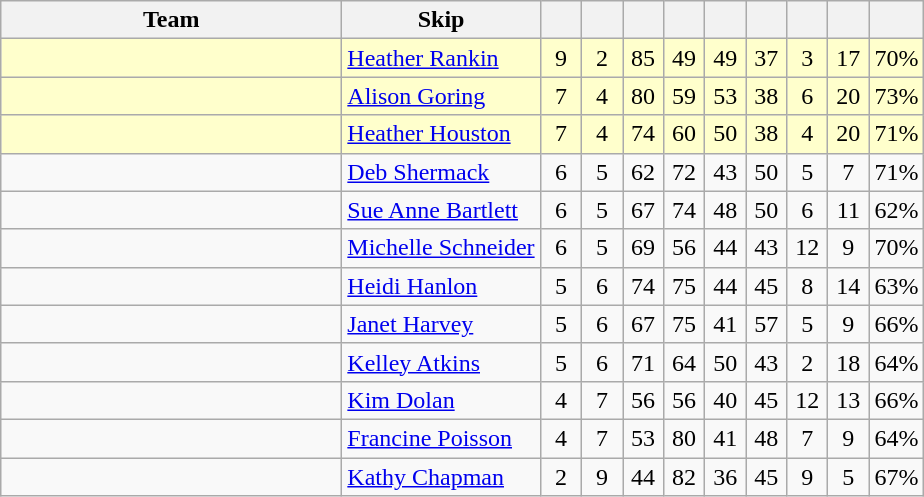<table class="wikitable" style="text-align: center;">
<tr>
<th bgcolor="#efefef" width="220">Team</th>
<th bgcolor="#efefef" width="125">Skip</th>
<th width=20></th>
<th width=20></th>
<th width=20></th>
<th width=20></th>
<th width=20></th>
<th width=20></th>
<th width=20></th>
<th width=20></th>
<th width=20></th>
</tr>
<tr bgcolor="#ffc">
<td style="text-align: left;"></td>
<td style="text-align: left;"><a href='#'>Heather Rankin</a></td>
<td>9</td>
<td>2</td>
<td>85</td>
<td>49</td>
<td>49</td>
<td>37</td>
<td>3</td>
<td>17</td>
<td>70%</td>
</tr>
<tr bgcolor="#ffc">
<td style="text-align: left;"></td>
<td style="text-align: left;"><a href='#'>Alison Goring</a></td>
<td>7</td>
<td>4</td>
<td>80</td>
<td>59</td>
<td>53</td>
<td>38</td>
<td>6</td>
<td>20</td>
<td>73%</td>
</tr>
<tr bgcolor="#ffc">
<td style="text-align: left;"></td>
<td style="text-align: left;"><a href='#'>Heather Houston</a></td>
<td>7</td>
<td>4</td>
<td>74</td>
<td>60</td>
<td>50</td>
<td>38</td>
<td>4</td>
<td>20</td>
<td>71%</td>
</tr>
<tr>
<td style="text-align: left;"></td>
<td style="text-align: left;"><a href='#'>Deb Shermack</a></td>
<td>6</td>
<td>5</td>
<td>62</td>
<td>72</td>
<td>43</td>
<td>50</td>
<td>5</td>
<td>7</td>
<td>71%</td>
</tr>
<tr>
<td style="text-align: left;"></td>
<td style="text-align: left;"><a href='#'>Sue Anne Bartlett</a></td>
<td>6</td>
<td>5</td>
<td>67</td>
<td>74</td>
<td>48</td>
<td>50</td>
<td>6</td>
<td>11</td>
<td>62%</td>
</tr>
<tr>
<td style="text-align: left;"></td>
<td style="text-align: left;"><a href='#'>Michelle Schneider</a></td>
<td>6</td>
<td>5</td>
<td>69</td>
<td>56</td>
<td>44</td>
<td>43</td>
<td>12</td>
<td>9</td>
<td>70%</td>
</tr>
<tr>
<td style="text-align: left;"></td>
<td style="text-align: left;"><a href='#'>Heidi Hanlon</a></td>
<td>5</td>
<td>6</td>
<td>74</td>
<td>75</td>
<td>44</td>
<td>45</td>
<td>8</td>
<td>14</td>
<td>63%</td>
</tr>
<tr>
<td style="text-align: left;"></td>
<td style="text-align: left;"><a href='#'>Janet Harvey</a></td>
<td>5</td>
<td>6</td>
<td>67</td>
<td>75</td>
<td>41</td>
<td>57</td>
<td>5</td>
<td>9</td>
<td>66%</td>
</tr>
<tr>
<td style="text-align: left;"></td>
<td style="text-align: left;"><a href='#'>Kelley Atkins</a></td>
<td>5</td>
<td>6</td>
<td>71</td>
<td>64</td>
<td>50</td>
<td>43</td>
<td>2</td>
<td>18</td>
<td>64%</td>
</tr>
<tr>
<td style="text-align: left;"></td>
<td style="text-align: left;"><a href='#'>Kim Dolan</a></td>
<td>4</td>
<td>7</td>
<td>56</td>
<td>56</td>
<td>40</td>
<td>45</td>
<td>12</td>
<td>13</td>
<td>66%</td>
</tr>
<tr>
<td style="text-align: left;"></td>
<td style="text-align: left;"><a href='#'>Francine Poisson</a></td>
<td>4</td>
<td>7</td>
<td>53</td>
<td>80</td>
<td>41</td>
<td>48</td>
<td>7</td>
<td>9</td>
<td>64%</td>
</tr>
<tr>
<td style="text-align: left;"></td>
<td style="text-align: left;"><a href='#'>Kathy Chapman</a></td>
<td>2</td>
<td>9</td>
<td>44</td>
<td>82</td>
<td>36</td>
<td>45</td>
<td>9</td>
<td>5</td>
<td>67%</td>
</tr>
</table>
